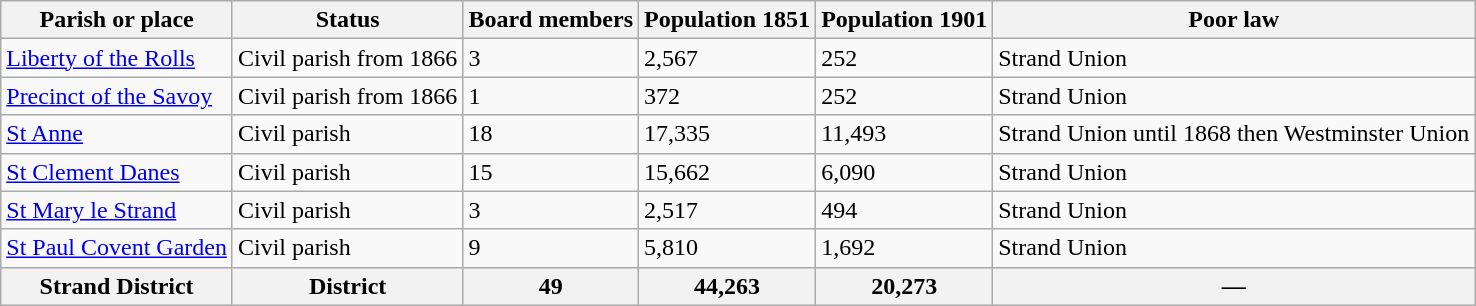<table class="wikitable">
<tr>
<th>Parish or place</th>
<th>Status</th>
<th>Board members</th>
<th>Population 1851</th>
<th>Population 1901</th>
<th>Poor law</th>
</tr>
<tr>
<td><a href='#'>Liberty of the Rolls</a></td>
<td>Civil parish from 1866</td>
<td>3</td>
<td>2,567</td>
<td>252</td>
<td>Strand Union</td>
</tr>
<tr>
<td><a href='#'>Precinct of the Savoy</a></td>
<td>Civil parish from 1866</td>
<td>1</td>
<td>372</td>
<td>252</td>
<td>Strand Union</td>
</tr>
<tr>
<td><a href='#'>St Anne</a></td>
<td>Civil parish</td>
<td>18</td>
<td>17,335</td>
<td>11,493</td>
<td>Strand Union until 1868 then Westminster Union</td>
</tr>
<tr>
<td><a href='#'>St Clement Danes</a></td>
<td>Civil parish</td>
<td>15</td>
<td>15,662</td>
<td>6,090</td>
<td>Strand Union</td>
</tr>
<tr>
<td><a href='#'>St Mary le Strand</a></td>
<td>Civil parish</td>
<td>3</td>
<td>2,517</td>
<td>494</td>
<td>Strand Union</td>
</tr>
<tr>
<td><a href='#'>St Paul Covent Garden</a></td>
<td>Civil parish</td>
<td>9</td>
<td>5,810</td>
<td>1,692</td>
<td>Strand Union</td>
</tr>
<tr>
<th>Strand District</th>
<th>District</th>
<th>49</th>
<th>44,263</th>
<th>20,273</th>
<th>—</th>
</tr>
</table>
